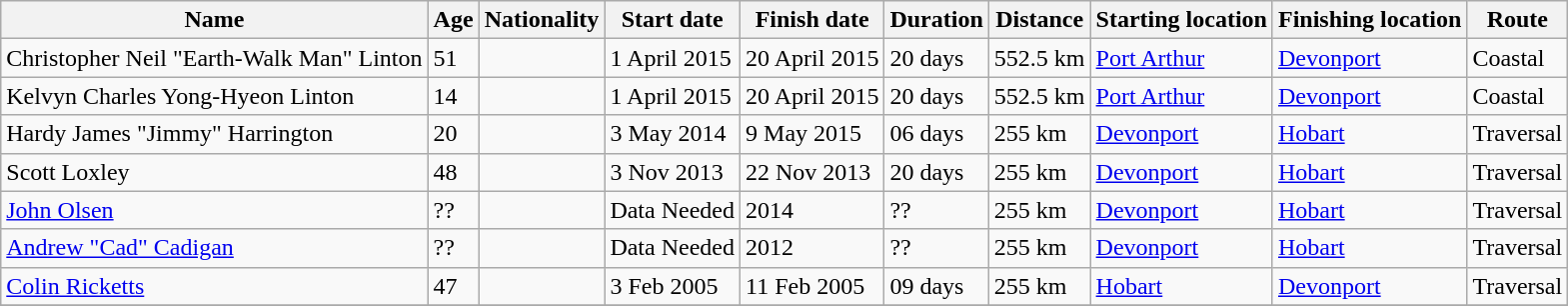<table class="wikitable sortable">
<tr>
<th>Name</th>
<th>Age</th>
<th>Nationality</th>
<th>Start date</th>
<th>Finish date</th>
<th>Duration</th>
<th>Distance</th>
<th>Starting location</th>
<th>Finishing location</th>
<th>Route</th>
</tr>
<tr>
<td>Christopher Neil "Earth-Walk Man" Linton</td>
<td>51</td>
<td></td>
<td>1 April 2015</td>
<td>20 April 2015</td>
<td>20 days</td>
<td>552.5 km</td>
<td><a href='#'>Port Arthur</a></td>
<td><a href='#'>Devonport</a></td>
<td>Coastal</td>
</tr>
<tr>
<td>Kelvyn Charles Yong-Hyeon Linton</td>
<td>14</td>
<td></td>
<td>1 April 2015</td>
<td>20 April 2015</td>
<td>20 days</td>
<td>552.5 km</td>
<td><a href='#'>Port Arthur</a></td>
<td><a href='#'>Devonport</a></td>
<td>Coastal</td>
</tr>
<tr>
<td>Hardy James "Jimmy" Harrington</td>
<td>20</td>
<td></td>
<td>3 May 2014</td>
<td>9 May 2015</td>
<td>06 days</td>
<td>255 km</td>
<td><a href='#'>Devonport</a></td>
<td><a href='#'>Hobart</a></td>
<td>Traversal</td>
</tr>
<tr>
<td>Scott Loxley</td>
<td>48</td>
<td></td>
<td>3 Nov 2013</td>
<td>22 Nov 2013</td>
<td>20 days</td>
<td>255 km</td>
<td><a href='#'>Devonport</a></td>
<td><a href='#'>Hobart</a></td>
<td>Traversal</td>
</tr>
<tr>
<td><a href='#'>John Olsen</a></td>
<td>??</td>
<td></td>
<td>Data Needed</td>
<td>2014</td>
<td>??</td>
<td>255 km</td>
<td><a href='#'>Devonport</a></td>
<td><a href='#'>Hobart</a></td>
<td>Traversal</td>
</tr>
<tr>
<td><a href='#'>Andrew "Cad" Cadigan</a></td>
<td>??</td>
<td></td>
<td>Data Needed</td>
<td>2012</td>
<td>??</td>
<td>255 km</td>
<td><a href='#'>Devonport</a></td>
<td><a href='#'>Hobart</a></td>
<td>Traversal</td>
</tr>
<tr>
<td><a href='#'>Colin Ricketts</a></td>
<td>47</td>
<td></td>
<td>3 Feb 2005</td>
<td>11 Feb 2005</td>
<td>09 days</td>
<td>255 km</td>
<td><a href='#'>Hobart</a></td>
<td><a href='#'>Devonport</a></td>
<td>Traversal</td>
</tr>
<tr>
</tr>
</table>
